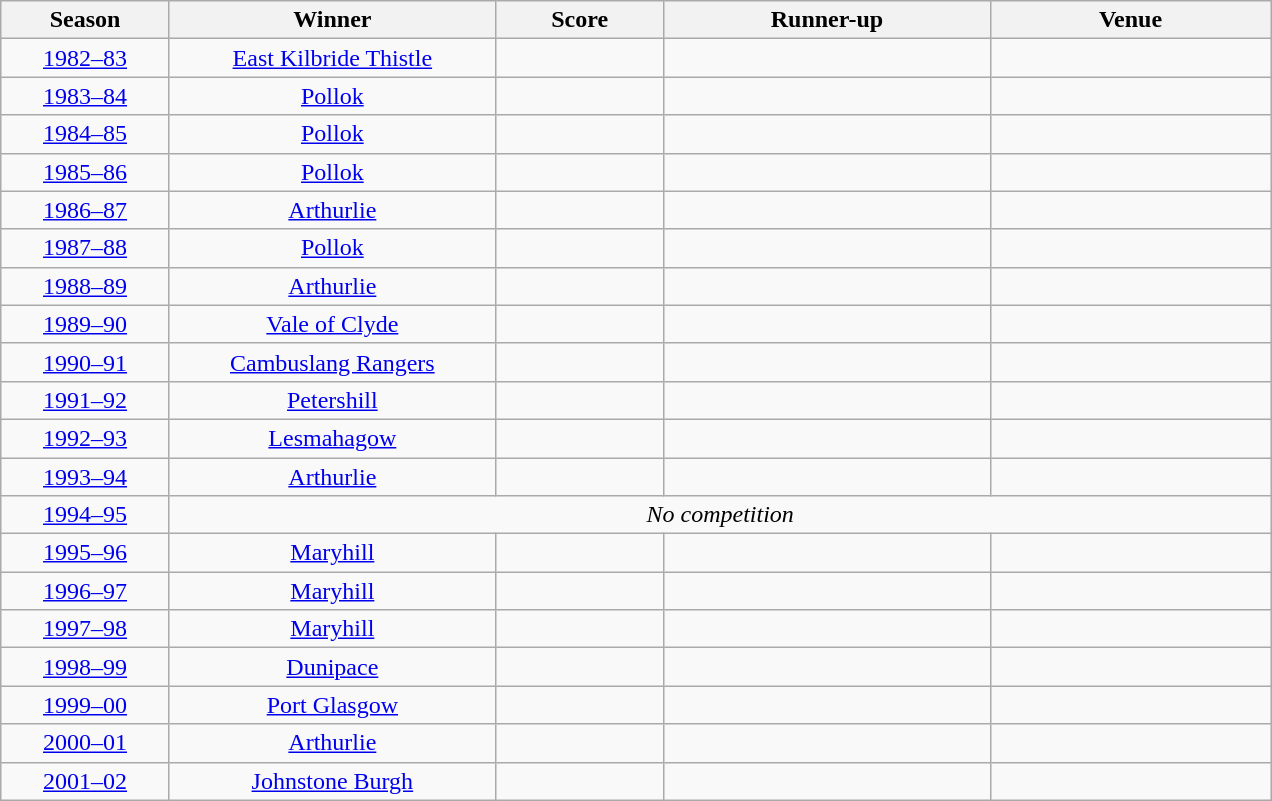<table class="wikitable sortable" style="text-align: center;">
<tr>
<th width="105">Season</th>
<th width="210">Winner</th>
<th width="105">Score</th>
<th width="210">Runner-up</th>
<th width="180">Venue</th>
</tr>
<tr>
<td><a href='#'>1982–83</a></td>
<td><a href='#'>East Kilbride Thistle</a></td>
<td></td>
<td></td>
<td></td>
</tr>
<tr>
<td><a href='#'>1983–84</a></td>
<td><a href='#'>Pollok</a></td>
<td></td>
<td></td>
<td></td>
</tr>
<tr>
<td><a href='#'>1984–85</a></td>
<td><a href='#'>Pollok</a></td>
<td></td>
<td></td>
<td></td>
</tr>
<tr>
<td><a href='#'>1985–86</a></td>
<td><a href='#'>Pollok</a></td>
<td></td>
<td></td>
<td></td>
</tr>
<tr>
<td><a href='#'>1986–87</a></td>
<td><a href='#'>Arthurlie</a></td>
<td></td>
<td></td>
<td></td>
</tr>
<tr>
<td><a href='#'>1987–88</a></td>
<td><a href='#'>Pollok</a></td>
<td></td>
<td></td>
<td></td>
</tr>
<tr>
<td><a href='#'>1988–89</a></td>
<td><a href='#'>Arthurlie</a></td>
<td></td>
<td></td>
<td></td>
</tr>
<tr>
<td><a href='#'>1989–90</a></td>
<td><a href='#'>Vale of Clyde</a></td>
<td></td>
<td></td>
<td></td>
</tr>
<tr>
<td><a href='#'>1990–91</a></td>
<td><a href='#'>Cambuslang Rangers</a></td>
<td></td>
<td></td>
<td></td>
</tr>
<tr>
<td><a href='#'>1991–92</a></td>
<td><a href='#'>Petershill</a></td>
<td></td>
<td></td>
<td></td>
</tr>
<tr>
<td><a href='#'>1992–93</a></td>
<td><a href='#'>Lesmahagow</a></td>
<td></td>
<td></td>
<td></td>
</tr>
<tr>
<td><a href='#'>1993–94</a></td>
<td><a href='#'>Arthurlie</a></td>
<td></td>
<td></td>
<td></td>
</tr>
<tr>
<td><a href='#'>1994–95</a></td>
<td colspan = "4"><em> No competition</em></td>
</tr>
<tr>
<td><a href='#'>1995–96</a></td>
<td><a href='#'>Maryhill</a></td>
<td></td>
<td></td>
<td></td>
</tr>
<tr>
<td><a href='#'>1996–97</a></td>
<td><a href='#'>Maryhill</a></td>
<td></td>
<td></td>
<td></td>
</tr>
<tr>
<td><a href='#'>1997–98</a></td>
<td><a href='#'>Maryhill</a></td>
<td></td>
<td></td>
<td></td>
</tr>
<tr>
<td><a href='#'>1998–99</a></td>
<td><a href='#'>Dunipace</a></td>
<td></td>
<td></td>
<td></td>
</tr>
<tr>
<td><a href='#'>1999–00</a></td>
<td><a href='#'>Port Glasgow</a></td>
<td></td>
<td></td>
<td></td>
</tr>
<tr>
<td><a href='#'>2000–01</a></td>
<td><a href='#'>Arthurlie</a></td>
<td></td>
<td></td>
<td></td>
</tr>
<tr>
<td><a href='#'>2001–02</a></td>
<td><a href='#'>Johnstone Burgh</a></td>
<td></td>
<td></td>
<td></td>
</tr>
</table>
